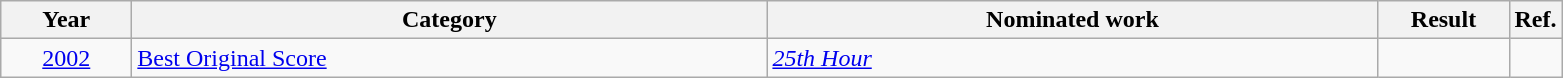<table class=wikitable>
<tr>
<th scope="col" style="width:5em;">Year</th>
<th scope="col" style="width:26em;">Category</th>
<th scope="col" style="width:25em;">Nominated work</th>
<th scope="col" style="width:5em;">Result</th>
<th>Ref.</th>
</tr>
<tr>
<td style="text-align:center;"><a href='#'>2002</a></td>
<td><a href='#'>Best Original Score</a></td>
<td><em><a href='#'>25th Hour</a></em></td>
<td></td>
<td align="center"></td>
</tr>
</table>
